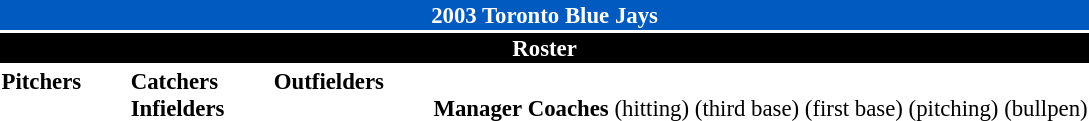<table class="toccolours" style="font-size: 95%;">
<tr>
<th colspan="10" style="background-color: #005ac0; color: #FFFFFF; text-align: center;">2003 Toronto Blue Jays</th>
</tr>
<tr>
<td colspan="10" style="background-color: black; color: white; text-align: center;"><strong>Roster</strong></td>
</tr>
<tr>
<td valign="top"><strong>Pitchers</strong><br>




















</td>
<td width="25px"></td>
<td valign="top"><strong>Catchers</strong><br>



<strong>Infielders</strong>







</td>
<td width="25px"></td>
<td valign="top"><strong>Outfielders</strong><br>




</td>
<td width="25px"></td>
<td valign="top"><br><strong>Manager</strong>

<strong>Coaches</strong>
 (hitting)
 (third base)
 (first base)
 (pitching)
 (bullpen)</td>
</tr>
</table>
